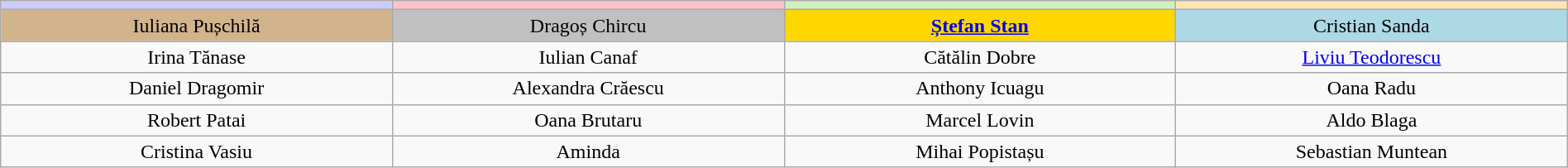<table class="wikitable"  style="text-align:center; font-size:100%; width:100%;">
<tr>
<td style="width:13%;" scope="col" bgcolor="#ccccff"><strong></strong></td>
<td style="width:13%;" scope="col" bgcolor="pink"><strong></strong></td>
<td style="width:13%;" scope="col" bgcolor="#d0f0c0"><strong></strong></td>
<td style="width:13%;" scope="col" bgcolor="#ffe5b4"><strong></strong></td>
</tr>
<tr>
<td bgcolor="tan">Iuliana Pușchilă</td>
<td bgcolor="silver">Dragoș Chircu</td>
<td bgcolor="gold"><strong><a href='#'>Ștefan Stan</a></strong></td>
<td bgcolor="lightblue">Cristian Sanda</td>
</tr>
<tr>
<td>Irina Tănase</td>
<td>Iulian Canaf</td>
<td>Cătălin Dobre</td>
<td><a href='#'>Liviu Teodorescu</a></td>
</tr>
<tr>
<td>Daniel Dragomir</td>
<td>Alexandra Crăescu</td>
<td>Anthony Icuagu</td>
<td>Oana Radu</td>
</tr>
<tr>
<td>Robert Patai</td>
<td>Oana Brutaru</td>
<td>Marcel Lovin</td>
<td>Aldo Blaga</td>
</tr>
<tr>
<td>Cristina Vasiu</td>
<td>Aminda</td>
<td>Mihai Popistașu</td>
<td>Sebastian Muntean</td>
</tr>
</table>
